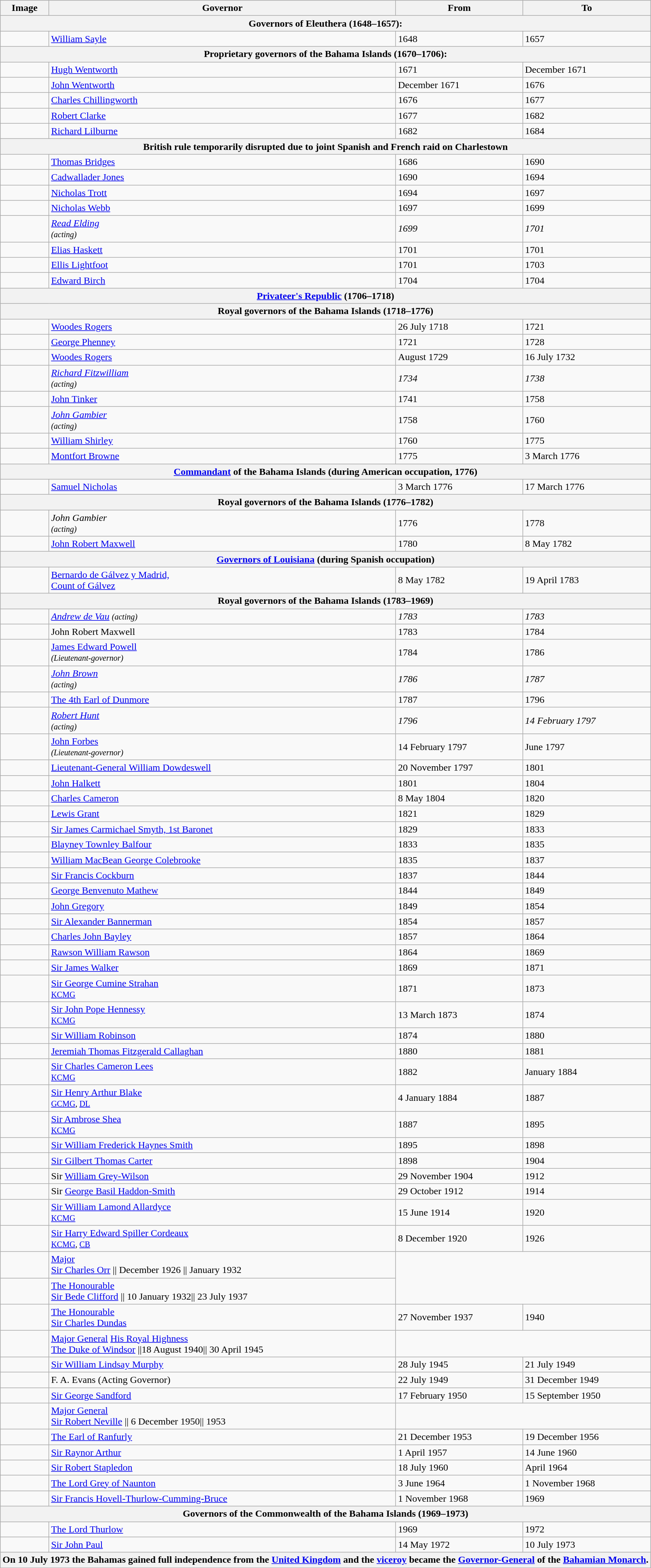<table class="wikitable">
<tr>
<th>Image</th>
<th>Governor</th>
<th>From</th>
<th>To</th>
</tr>
<tr>
<th colspan="4"><span>Governors of Eleuthera (1648–1657):</span></th>
</tr>
<tr>
<td></td>
<td><a href='#'>William Sayle</a></td>
<td>1648</td>
<td>1657</td>
</tr>
<tr>
<th colspan="4"><span>Proprietary governors of the Bahama Islands (1670–1706):</span></th>
</tr>
<tr>
<td></td>
<td><a href='#'>Hugh Wentworth</a></td>
<td>1671</td>
<td>December 1671</td>
</tr>
<tr>
<td></td>
<td><a href='#'>John Wentworth</a></td>
<td>December 1671</td>
<td>1676</td>
</tr>
<tr>
<td></td>
<td><a href='#'>Charles Chillingworth</a></td>
<td>1676</td>
<td>1677</td>
</tr>
<tr>
<td></td>
<td><a href='#'>Robert Clarke</a></td>
<td>1677</td>
<td>1682</td>
</tr>
<tr>
<td></td>
<td><a href='#'>Richard Lilburne</a></td>
<td>1682</td>
<td>1684</td>
</tr>
<tr>
<th colspan="4"><span>British rule temporarily disrupted due to joint Spanish and French raid on Charlestown</span></th>
</tr>
<tr>
<td></td>
<td><a href='#'>Thomas Bridges</a></td>
<td>1686</td>
<td>1690</td>
</tr>
<tr>
<td></td>
<td><a href='#'>Cadwallader Jones</a></td>
<td>1690</td>
<td>1694</td>
</tr>
<tr>
<td></td>
<td><a href='#'>Nicholas Trott</a></td>
<td>1694</td>
<td>1697</td>
</tr>
<tr>
<td></td>
<td><a href='#'>Nicholas Webb</a></td>
<td>1697</td>
<td>1699</td>
</tr>
<tr>
<td></td>
<td><em><a href='#'>Read Elding</a> <br><small>(acting)</small></em></td>
<td><em>1699</em></td>
<td><em>1701</em></td>
</tr>
<tr>
<td></td>
<td><a href='#'>Elias Haskett</a></td>
<td>1701</td>
<td>1701</td>
</tr>
<tr>
<td></td>
<td><a href='#'>Ellis Lightfoot</a></td>
<td>1701</td>
<td>1703</td>
</tr>
<tr>
<td></td>
<td><a href='#'>Edward Birch</a></td>
<td>1704</td>
<td>1704</td>
</tr>
<tr>
<th colspan="4"><span><a href='#'>Privateer's Republic</a> (1706–1718)</span></th>
</tr>
<tr>
<th colspan="4"><span>Royal governors of the Bahama Islands (1718–1776)</span></th>
</tr>
<tr>
<td></td>
<td><a href='#'>Woodes Rogers</a></td>
<td>26 July 1718</td>
<td>1721</td>
</tr>
<tr>
<td></td>
<td><a href='#'>George Phenney</a></td>
<td>1721</td>
<td>1728</td>
</tr>
<tr>
<td></td>
<td><a href='#'>Woodes Rogers</a></td>
<td>August 1729</td>
<td>16 July 1732</td>
</tr>
<tr>
<td></td>
<td><em><a href='#'>Richard Fitzwilliam</a> <br><small>(acting)</small></em></td>
<td><em>1734</em></td>
<td><em>1738</em></td>
</tr>
<tr>
<td></td>
<td><a href='#'>John Tinker</a></td>
<td>1741</td>
<td>1758</td>
</tr>
<tr>
<td></td>
<td><em><a href='#'>John Gambier</a> <br><small>(acting)</small></em></td>
<td>1758</td>
<td>1760</td>
</tr>
<tr>
<td></td>
<td><a href='#'>William Shirley</a></td>
<td>1760</td>
<td>1775</td>
</tr>
<tr>
<td></td>
<td><a href='#'>Montfort Browne</a></td>
<td>1775</td>
<td>3 March 1776</td>
</tr>
<tr>
<th colspan="4"><span><a href='#'>Commandant</a> of the Bahama Islands (during American occupation, 1776)</span></th>
</tr>
<tr>
<td></td>
<td><a href='#'>Samuel Nicholas</a></td>
<td>3 March 1776</td>
<td>17 March 1776</td>
</tr>
<tr>
<th colspan="4"><span>Royal governors of the Bahama Islands (1776–1782)</span></th>
</tr>
<tr>
<td></td>
<td><em>John Gambier <br><small>(acting)</small></em></td>
<td>1776</td>
<td>1778</td>
</tr>
<tr>
<td></td>
<td><a href='#'>John Robert Maxwell</a></td>
<td>1780</td>
<td>8 May 1782</td>
</tr>
<tr>
<th colspan="4"><span><a href='#'>Governors of Louisiana</a> (during Spanish occupation)</span></th>
</tr>
<tr>
<td></td>
<td><a href='#'>Bernardo de Gálvez y Madrid,<br>Count of Gálvez</a></td>
<td>8 May 1782</td>
<td>19 April 1783</td>
</tr>
<tr>
<th colspan="4"><span>Royal governors of the Bahama Islands (1783–1969)</span></th>
</tr>
<tr>
<td></td>
<td><em><a href='#'>Andrew de Vau</a> <small>(acting)</small></em></td>
<td><em>1783</em></td>
<td><em>1783</em></td>
</tr>
<tr>
<td></td>
<td>John Robert Maxwell</td>
<td>1783</td>
<td>1784</td>
</tr>
<tr>
<td></td>
<td><a href='#'>James Edward Powell</a><br><small><em>(Lieutenant-governor)</em></small></td>
<td>1784</td>
<td>1786</td>
</tr>
<tr>
<td></td>
<td><em><a href='#'>John Brown</a> <br><small>(acting)</small></em></td>
<td><em>1786</em></td>
<td><em>1787</em></td>
</tr>
<tr>
<td></td>
<td><a href='#'>The 4th Earl of Dunmore</a></td>
<td>1787</td>
<td>1796</td>
</tr>
<tr>
<td></td>
<td><em><a href='#'>Robert Hunt</a> <br><small>(acting)</small></em></td>
<td><em>1796</em></td>
<td><em>14 February 1797</em></td>
</tr>
<tr>
<td></td>
<td><a href='#'>John Forbes</a><br><small><em>(Lieutenant-governor)</em></small></td>
<td>14 February 1797</td>
<td>June 1797</td>
</tr>
<tr>
<td></td>
<td><a href='#'>Lieutenant-General William Dowdeswell</a></td>
<td>20 November 1797</td>
<td>1801</td>
</tr>
<tr>
<td></td>
<td><a href='#'>John Halkett</a></td>
<td>1801</td>
<td>1804</td>
</tr>
<tr>
<td></td>
<td><a href='#'>Charles Cameron</a></td>
<td>8 May 1804</td>
<td>1820</td>
</tr>
<tr>
<td></td>
<td><a href='#'>Lewis Grant</a></td>
<td>1821</td>
<td>1829</td>
</tr>
<tr>
<td></td>
<td><a href='#'>Sir James Carmichael Smyth, 1st Baronet</a></td>
<td>1829</td>
<td>1833</td>
</tr>
<tr>
<td></td>
<td><a href='#'>Blayney Townley Balfour</a></td>
<td>1833</td>
<td>1835</td>
</tr>
<tr>
<td></td>
<td><a href='#'>William MacBean George Colebrooke</a></td>
<td>1835</td>
<td>1837</td>
</tr>
<tr>
<td></td>
<td><a href='#'>Sir Francis Cockburn</a></td>
<td>1837</td>
<td>1844</td>
</tr>
<tr>
<td></td>
<td><a href='#'>George Benvenuto Mathew</a></td>
<td>1844</td>
<td>1849</td>
</tr>
<tr>
<td></td>
<td><a href='#'>John Gregory</a></td>
<td>1849</td>
<td>1854</td>
</tr>
<tr>
<td></td>
<td><a href='#'>Sir Alexander Bannerman</a></td>
<td>1854</td>
<td>1857</td>
</tr>
<tr>
<td></td>
<td><a href='#'>Charles John Bayley</a></td>
<td>1857</td>
<td>1864</td>
</tr>
<tr>
<td></td>
<td><a href='#'>Rawson William Rawson</a></td>
<td>1864</td>
<td>1869</td>
</tr>
<tr>
<td></td>
<td><a href='#'>Sir James Walker</a></td>
<td>1869</td>
<td>1871</td>
</tr>
<tr>
<td></td>
<td><a href='#'>Sir George Cumine Strahan</a> <br><small><a href='#'>KCMG</a></small></td>
<td>1871</td>
<td>1873</td>
</tr>
<tr>
<td></td>
<td><a href='#'>Sir John Pope Hennessy</a> <br><small><a href='#'>KCMG</a></small></td>
<td>13 March 1873</td>
<td>1874</td>
</tr>
<tr>
<td></td>
<td><a href='#'>Sir William Robinson</a></td>
<td>1874</td>
<td>1880</td>
</tr>
<tr>
<td></td>
<td><a href='#'>Jeremiah Thomas Fitzgerald Callaghan</a><br></td>
<td>1880</td>
<td>1881</td>
</tr>
<tr>
<td></td>
<td><a href='#'>Sir Charles Cameron Lees</a> <br><small><a href='#'>KCMG</a></small></td>
<td>1882</td>
<td>January 1884</td>
</tr>
<tr>
<td></td>
<td><a href='#'>Sir Henry Arthur Blake</a> <br><small><a href='#'>GCMG</a>, <a href='#'>DL</a></small></td>
<td>4 January 1884</td>
<td>1887</td>
</tr>
<tr>
<td></td>
<td><a href='#'>Sir Ambrose Shea</a> <br><small><a href='#'>KCMG</a></small></td>
<td>1887</td>
<td>1895</td>
</tr>
<tr>
<td></td>
<td><a href='#'>Sir William Frederick Haynes Smith</a></td>
<td>1895</td>
<td>1898</td>
</tr>
<tr>
<td></td>
<td><a href='#'>Sir Gilbert Thomas Carter</a></td>
<td>1898</td>
<td>1904</td>
</tr>
<tr>
<td></td>
<td>Sir <a href='#'>William Grey-Wilson</a></td>
<td>29 November 1904</td>
<td>1912</td>
</tr>
<tr>
<td></td>
<td>Sir <a href='#'>George Basil Haddon-Smith</a></td>
<td>29 October 1912</td>
<td>1914</td>
</tr>
<tr>
<td></td>
<td><a href='#'>Sir William Lamond Allardyce</a> <br><small><a href='#'>KCMG</a></small></td>
<td>15 June 1914</td>
<td>1920</td>
</tr>
<tr>
<td></td>
<td><a href='#'>Sir Harry Edward Spiller Cordeaux</a> <br><small><a href='#'>KCMG</a>, <a href='#'>CB</a></small></td>
<td>8 December 1920</td>
<td>1926</td>
</tr>
<tr>
<td></td>
<td><a href='#'>Major</a><br><a href='#'>Sir Charles Orr</a>
|| December 1926 || January 1932</td>
</tr>
<tr>
<td></td>
<td><a href='#'>The Honourable</a><br><a href='#'>Sir Bede Clifford</a>
|| 10 January 1932|| 23 July 1937</td>
</tr>
<tr>
<td></td>
<td><a href='#'>The Honourable</a><br><a href='#'>Sir Charles Dundas</a>
</td>
<td>27 November 1937</td>
<td>1940</td>
</tr>
<tr>
<td></td>
<td><a href='#'>Major General</a> <a href='#'>His Royal Highness</a><br><a href='#'>The Duke of Windsor</a>
||18 August 1940|| 30 April 1945</td>
</tr>
<tr>
<td></td>
<td><a href='#'>Sir William Lindsay Murphy</a><br></td>
<td>28 July 1945</td>
<td>21 July 1949</td>
</tr>
<tr>
<td></td>
<td>F. A. Evans (Acting Governor)</td>
<td>22 July 1949</td>
<td>31 December 1949</td>
</tr>
<tr>
<td></td>
<td><a href='#'>Sir George Sandford</a><br></td>
<td>17 February 1950</td>
<td>15 September 1950</td>
</tr>
<tr>
<td></td>
<td><a href='#'>Major General</a><br><a href='#'>Sir Robert Neville</a>
|| 6 December 1950|| 1953</td>
</tr>
<tr>
<td></td>
<td><a href='#'>The Earl of Ranfurly</a><br></td>
<td>21 December 1953</td>
<td>19 December 1956</td>
</tr>
<tr>
<td></td>
<td><a href='#'>Sir Raynor Arthur</a><br></td>
<td>1 April 1957</td>
<td>14 June 1960</td>
</tr>
<tr>
<td></td>
<td><a href='#'>Sir Robert Stapledon</a><br></td>
<td>18 July 1960</td>
<td>April 1964</td>
</tr>
<tr>
<td></td>
<td><a href='#'>The Lord Grey of Naunton</a><br></td>
<td>3 June 1964</td>
<td>1 November 1968</td>
</tr>
<tr>
<td></td>
<td><a href='#'>Sir Francis Hovell-Thurlow-Cumming-Bruce</a><br></td>
<td>1 November 1968</td>
<td>1969</td>
</tr>
<tr>
<th colspan="4"><span>Governors of the Commonwealth of the Bahama Islands (1969–1973)</span></th>
</tr>
<tr>
<td></td>
<td><a href='#'>The Lord Thurlow</a><br></td>
<td>1969</td>
<td>1972</td>
</tr>
<tr>
<td></td>
<td><a href='#'>Sir John Paul</a><br></td>
<td>14 May 1972</td>
<td>10 July 1973</td>
</tr>
<tr>
<th colspan="4"><span>On 10 July 1973 the Bahamas gained full independence from the <a href='#'>United Kingdom</a> and the <a href='#'>viceroy</a> became the <a href='#'>Governor-General</a> of the <a href='#'>Bahamian Monarch</a>.</span></th>
</tr>
</table>
